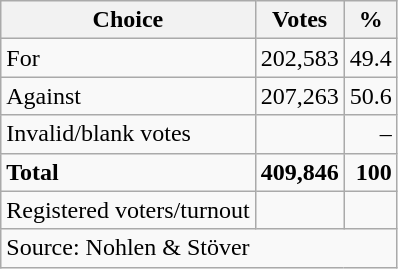<table class=wikitable style=text-align:right>
<tr>
<th>Choice</th>
<th>Votes</th>
<th>%</th>
</tr>
<tr>
<td align=left>For</td>
<td>202,583</td>
<td>49.4</td>
</tr>
<tr>
<td align=left>Against</td>
<td>207,263</td>
<td>50.6</td>
</tr>
<tr>
<td align=left>Invalid/blank votes</td>
<td></td>
<td>–</td>
</tr>
<tr>
<td align=left><strong>Total</strong></td>
<td><strong>409,846</strong></td>
<td><strong>100</strong></td>
</tr>
<tr>
<td align=left>Registered voters/turnout</td>
<td></td>
<td></td>
</tr>
<tr>
<td align=left colspan=3>Source: Nohlen & Stöver</td>
</tr>
</table>
